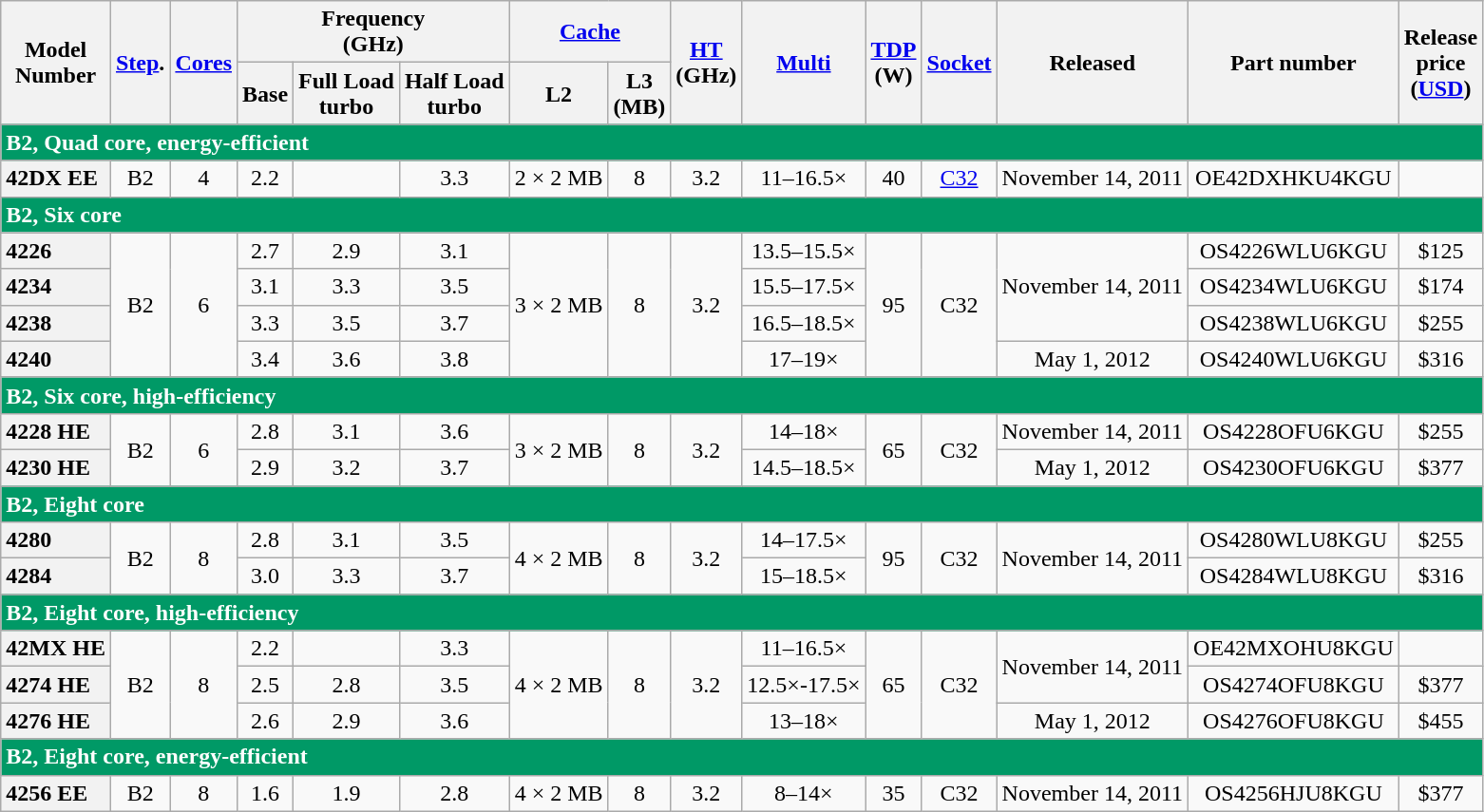<table class="wikitable" style="text-align:center;">
<tr>
<th rowspan="2">Model<br>Number</th>
<th rowspan="2"><a href='#'>Step</a>.</th>
<th rowspan="2"><a href='#'>Cores</a></th>
<th colspan="3">Frequency<br>(GHz)</th>
<th colspan="2"><a href='#'>Cache</a></th>
<th rowspan="2"><a href='#'>HT</a><br>(GHz)</th>
<th rowspan="2"><a href='#'>Multi</a></th>
<th rowspan="2"><a href='#'>TDP</a><br>(W)</th>
<th rowspan="2"><a href='#'>Socket</a></th>
<th rowspan="2">Released</th>
<th rowspan="2">Part number</th>
<th rowspan="2">Release<br>price<br>(<a href='#'>USD</a>)</th>
</tr>
<tr>
<th>Base</th>
<th>Full Load<br>turbo</th>
<th>Half Load<br>turbo</th>
<th>L2</th>
<th>L3<br>(MB)</th>
</tr>
<tr>
<td colspan="15"  style="background:#096; color:white; text-align:left;"><strong>B2, Quad core, energy-efficient</strong></td>
</tr>
<tr>
<th style="text-align:left;">42DX EE</th>
<td>B2</td>
<td>4</td>
<td>2.2</td>
<td></td>
<td>3.3</td>
<td>2 × 2 MB</td>
<td>8</td>
<td>3.2</td>
<td>11–16.5×</td>
<td>40</td>
<td><a href='#'>C32</a></td>
<td>November 14, 2011</td>
<td>OE42DXHKU4KGU</td>
</tr>
<tr>
<td colspan="15"  style="background:#096; color:white; text-align:left;"><strong>B2, Six core</strong></td>
</tr>
<tr>
<th style="text-align:left;">4226</th>
<td rowspan="4">B2</td>
<td rowspan="4">6</td>
<td>2.7</td>
<td>2.9</td>
<td>3.1</td>
<td rowspan="4">3 × 2 MB</td>
<td rowspan="4">8</td>
<td rowspan="4">3.2</td>
<td>13.5–15.5×</td>
<td rowspan="4">95</td>
<td rowspan="4">C32</td>
<td rowspan="3">November 14, 2011</td>
<td>OS4226WLU6KGU</td>
<td>$125</td>
</tr>
<tr>
<th style="text-align:left;">4234</th>
<td>3.1</td>
<td>3.3</td>
<td>3.5</td>
<td>15.5–17.5×</td>
<td>OS4234WLU6KGU</td>
<td>$174</td>
</tr>
<tr>
<th style="text-align:left;">4238</th>
<td>3.3</td>
<td>3.5</td>
<td>3.7</td>
<td>16.5–18.5×</td>
<td>OS4238WLU6KGU</td>
<td>$255</td>
</tr>
<tr>
<th style="text-align:left;">4240</th>
<td>3.4</td>
<td>3.6</td>
<td>3.8</td>
<td>17–19×</td>
<td>May 1, 2012</td>
<td>OS4240WLU6KGU</td>
<td>$316</td>
</tr>
<tr>
<td colspan="15"  style="background:#096; color:white; text-align:left;"><strong>B2, Six core, high-efficiency</strong></td>
</tr>
<tr>
<th style="text-align:left;">4228 HE</th>
<td rowspan="2">B2</td>
<td rowspan="2">6</td>
<td>2.8</td>
<td>3.1</td>
<td>3.6</td>
<td rowspan="2">3 × 2 MB</td>
<td rowspan="2">8</td>
<td rowspan="2">3.2</td>
<td>14–18×</td>
<td rowspan="2">65</td>
<td rowspan="2">C32</td>
<td>November 14, 2011</td>
<td>OS4228OFU6KGU</td>
<td>$255</td>
</tr>
<tr>
<th style="text-align:left;">4230 HE</th>
<td>2.9</td>
<td>3.2</td>
<td>3.7</td>
<td>14.5–18.5×</td>
<td>May 1, 2012</td>
<td>OS4230OFU6KGU</td>
<td>$377</td>
</tr>
<tr>
<td colspan="15"  style="background:#096; color:white; text-align:left;"><strong>B2, Eight core</strong></td>
</tr>
<tr>
<th style="text-align:left;">4280</th>
<td rowspan="2">B2</td>
<td rowspan="2">8</td>
<td>2.8</td>
<td>3.1</td>
<td>3.5</td>
<td rowspan="2">4 × 2 MB</td>
<td rowspan="2">8</td>
<td rowspan="2">3.2</td>
<td>14–17.5×</td>
<td rowspan="2">95</td>
<td rowspan="2">C32</td>
<td rowspan="2">November 14, 2011</td>
<td>OS4280WLU8KGU</td>
<td>$255</td>
</tr>
<tr>
<th style="text-align:left;">4284</th>
<td>3.0</td>
<td>3.3</td>
<td>3.7</td>
<td>15–18.5×</td>
<td>OS4284WLU8KGU</td>
<td>$316</td>
</tr>
<tr>
<td colspan="15"  style="background:#096; color:white; text-align:left;"><strong>B2, Eight core, high-efficiency</strong></td>
</tr>
<tr>
<th style="text-align:left;">42MX HE</th>
<td rowspan="3">B2</td>
<td rowspan="3">8</td>
<td>2.2</td>
<td></td>
<td>3.3</td>
<td rowspan="3">4 × 2 MB</td>
<td rowspan="3">8</td>
<td rowspan="3">3.2</td>
<td>11–16.5×</td>
<td rowspan="3">65</td>
<td rowspan="3">C32</td>
<td rowspan="2">November 14, 2011</td>
<td>OE42MXOHU8KGU</td>
</tr>
<tr>
<th style="text-align:left;">4274 HE</th>
<td>2.5</td>
<td>2.8</td>
<td>3.5</td>
<td>12.5×-17.5×</td>
<td>OS4274OFU8KGU</td>
<td>$377</td>
</tr>
<tr>
<th style="text-align:left;">4276 HE</th>
<td>2.6</td>
<td>2.9</td>
<td>3.6</td>
<td>13–18×</td>
<td>May 1, 2012</td>
<td>OS4276OFU8KGU</td>
<td>$455</td>
</tr>
<tr>
<td colspan="15"  style="background:#096; color:white; text-align:left;"><strong>B2, Eight core, energy-efficient</strong></td>
</tr>
<tr>
<th style="text-align:left;">4256 EE</th>
<td>B2</td>
<td>8</td>
<td>1.6</td>
<td>1.9</td>
<td>2.8</td>
<td>4 × 2 MB</td>
<td>8</td>
<td>3.2</td>
<td>8–14×</td>
<td>35</td>
<td>C32</td>
<td>November 14, 2011</td>
<td>OS4256HJU8KGU</td>
<td>$377</td>
</tr>
</table>
